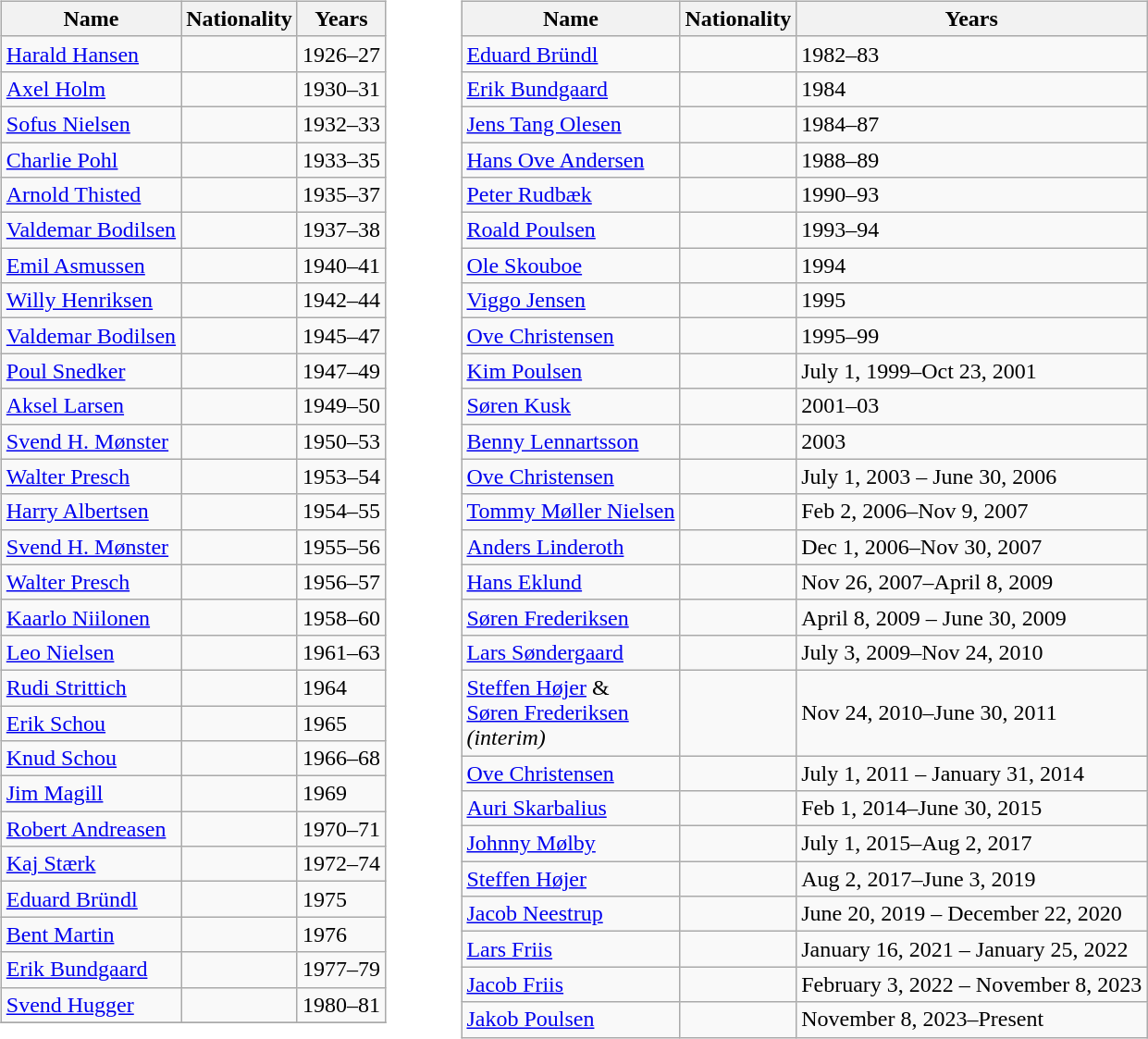<table>
<tr>
<td width="10"> </td>
<td valign="top"><br><table class="wikitable" style="text-align: center">
<tr>
<th rowspan="1">Name</th>
<th rowspan="1">Nationality</th>
<th rowspan="1">Years</th>
</tr>
<tr>
<td align=left><a href='#'>Harald Hansen</a></td>
<td></td>
<td align=left>1926–27</td>
</tr>
<tr>
<td align=left><a href='#'>Axel Holm</a></td>
<td></td>
<td align=left>1930–31</td>
</tr>
<tr>
<td align=left><a href='#'>Sofus Nielsen</a></td>
<td></td>
<td align=left>1932–33</td>
</tr>
<tr>
<td align=left><a href='#'>Charlie Pohl</a></td>
<td></td>
<td align=left>1933–35</td>
</tr>
<tr>
<td align=left><a href='#'>Arnold Thisted</a></td>
<td></td>
<td align=left>1935–37</td>
</tr>
<tr>
<td align=left><a href='#'>Valdemar Bodilsen</a></td>
<td></td>
<td align=left>1937–38</td>
</tr>
<tr>
<td align=left><a href='#'>Emil Asmussen</a></td>
<td></td>
<td align=left>1940–41</td>
</tr>
<tr>
<td align=left><a href='#'>Willy Henriksen</a></td>
<td></td>
<td align=left>1942–44</td>
</tr>
<tr>
<td align=left><a href='#'>Valdemar Bodilsen</a></td>
<td></td>
<td align=left>1945–47</td>
</tr>
<tr>
<td align=left><a href='#'>Poul Snedker</a></td>
<td></td>
<td align=left>1947–49</td>
</tr>
<tr>
<td align=left><a href='#'>Aksel Larsen</a></td>
<td></td>
<td align=left>1949–50</td>
</tr>
<tr>
<td align=left><a href='#'>Svend H. Mønster</a></td>
<td></td>
<td align=left>1950–53</td>
</tr>
<tr>
<td align=left><a href='#'>Walter Presch</a></td>
<td></td>
<td align=left>1953–54</td>
</tr>
<tr>
<td align=left><a href='#'>Harry Albertsen</a></td>
<td></td>
<td align=left>1954–55</td>
</tr>
<tr>
<td align=left><a href='#'>Svend H. Mønster</a></td>
<td></td>
<td align=left>1955–56</td>
</tr>
<tr>
<td align=left><a href='#'>Walter Presch</a></td>
<td></td>
<td align=left>1956–57</td>
</tr>
<tr>
<td align=left><a href='#'>Kaarlo Niilonen</a></td>
<td></td>
<td align=left>1958–60</td>
</tr>
<tr>
<td align=left><a href='#'>Leo Nielsen</a></td>
<td></td>
<td align=left>1961–63</td>
</tr>
<tr>
<td align=left><a href='#'>Rudi Strittich</a></td>
<td></td>
<td align=left>1964</td>
</tr>
<tr>
<td align=left><a href='#'>Erik Schou</a></td>
<td></td>
<td align=left>1965</td>
</tr>
<tr>
<td align=left><a href='#'>Knud Schou</a></td>
<td></td>
<td align=left>1966–68</td>
</tr>
<tr>
<td align=left><a href='#'>Jim Magill</a></td>
<td></td>
<td align=left>1969</td>
</tr>
<tr>
<td align=left><a href='#'>Robert Andreasen</a></td>
<td></td>
<td align=left>1970–71</td>
</tr>
<tr>
<td align=left><a href='#'>Kaj Stærk</a></td>
<td></td>
<td align=left>1972–74</td>
</tr>
<tr>
<td align=left><a href='#'>Eduard Bründl</a></td>
<td></td>
<td align=left>1975</td>
</tr>
<tr>
<td align=left><a href='#'>Bent Martin</a></td>
<td></td>
<td align=left>1976</td>
</tr>
<tr>
<td align=left><a href='#'>Erik Bundgaard</a></td>
<td></td>
<td align=left>1977–79</td>
</tr>
<tr>
<td align=left><a href='#'>Svend Hugger</a></td>
<td></td>
<td align=left>1980–81</td>
</tr>
<tr>
</tr>
</table>
</td>
<td width="30"> </td>
<td valign="top"><br><table class="wikitable" style="text-align: center">
<tr>
<th rowspan="1">Name</th>
<th rowspan="1">Nationality</th>
<th rowspan="1">Years</th>
</tr>
<tr>
<td align=left><a href='#'>Eduard Bründl</a></td>
<td></td>
<td align=left>1982–83</td>
</tr>
<tr>
<td align=left><a href='#'>Erik Bundgaard</a></td>
<td></td>
<td align=left>1984</td>
</tr>
<tr>
<td align=left><a href='#'>Jens Tang Olesen</a></td>
<td></td>
<td align=left>1984–87</td>
</tr>
<tr>
<td align=left><a href='#'>Hans Ove Andersen</a></td>
<td></td>
<td align=left>1988–89</td>
</tr>
<tr>
<td align=left><a href='#'>Peter Rudbæk</a></td>
<td></td>
<td align=left>1990–93</td>
</tr>
<tr>
<td align=left><a href='#'>Roald Poulsen</a></td>
<td></td>
<td align=left>1993–94</td>
</tr>
<tr>
<td align=left><a href='#'>Ole Skouboe</a></td>
<td></td>
<td align=left>1994</td>
</tr>
<tr>
<td align=left><a href='#'>Viggo Jensen</a></td>
<td></td>
<td align=left>1995</td>
</tr>
<tr>
<td align=left><a href='#'>Ove Christensen</a></td>
<td></td>
<td align=left>1995–99</td>
</tr>
<tr>
<td align=left><a href='#'>Kim Poulsen</a></td>
<td></td>
<td align=left>July 1, 1999–Oct 23, 2001</td>
</tr>
<tr>
<td align=left><a href='#'>Søren Kusk</a></td>
<td></td>
<td align=left>2001–03</td>
</tr>
<tr>
<td align=left><a href='#'>Benny Lennartsson</a></td>
<td></td>
<td align=left>2003</td>
</tr>
<tr>
<td align=left><a href='#'>Ove Christensen</a></td>
<td></td>
<td align=left>July 1, 2003 – June 30, 2006</td>
</tr>
<tr>
<td align=left><a href='#'>Tommy Møller Nielsen</a></td>
<td></td>
<td align=left>Feb 2, 2006–Nov 9, 2007</td>
</tr>
<tr>
<td align=left><a href='#'>Anders Linderoth</a></td>
<td></td>
<td align=left>Dec 1, 2006–Nov 30, 2007</td>
</tr>
<tr>
<td align=left><a href='#'>Hans Eklund</a></td>
<td></td>
<td align=left>Nov 26, 2007–April 8, 2009</td>
</tr>
<tr>
<td align=left><a href='#'>Søren Frederiksen</a></td>
<td></td>
<td align=left>April 8, 2009 – June 30, 2009</td>
</tr>
<tr>
<td align=left><a href='#'>Lars Søndergaard</a></td>
<td></td>
<td align=left>July 3, 2009–Nov 24, 2010</td>
</tr>
<tr>
<td align=left><a href='#'>Steffen Højer</a> &<br> <a href='#'>Søren Frederiksen</a><br><em>(interim)</em></td>
<td><br></td>
<td align=left>Nov 24, 2010–June 30, 2011</td>
</tr>
<tr>
<td align=left><a href='#'>Ove Christensen</a></td>
<td></td>
<td align=left>July 1, 2011 – January 31, 2014</td>
</tr>
<tr>
<td align=left><a href='#'>Auri Skarbalius</a></td>
<td></td>
<td align=left>Feb 1, 2014–June 30, 2015</td>
</tr>
<tr>
<td align=left><a href='#'>Johnny Mølby</a></td>
<td></td>
<td align=left>July 1, 2015–Aug 2, 2017</td>
</tr>
<tr>
<td align=left><a href='#'>Steffen Højer</a></td>
<td></td>
<td align=left>Aug 2, 2017–June 3, 2019</td>
</tr>
<tr>
<td align=left><a href='#'>Jacob Neestrup</a></td>
<td></td>
<td align=left>June 20, 2019 – December 22, 2020</td>
</tr>
<tr>
<td align=left><a href='#'>Lars Friis</a></td>
<td></td>
<td align=left>January 16, 2021 – January 25, 2022</td>
</tr>
<tr>
<td align=left><a href='#'>Jacob Friis</a></td>
<td></td>
<td align=left>February 3, 2022 – November 8, 2023</td>
</tr>
<tr>
<td align=left><a href='#'>Jakob Poulsen</a></td>
<td></td>
<td align=left>November 8, 2023–Present</td>
</tr>
</table>
</td>
</tr>
</table>
